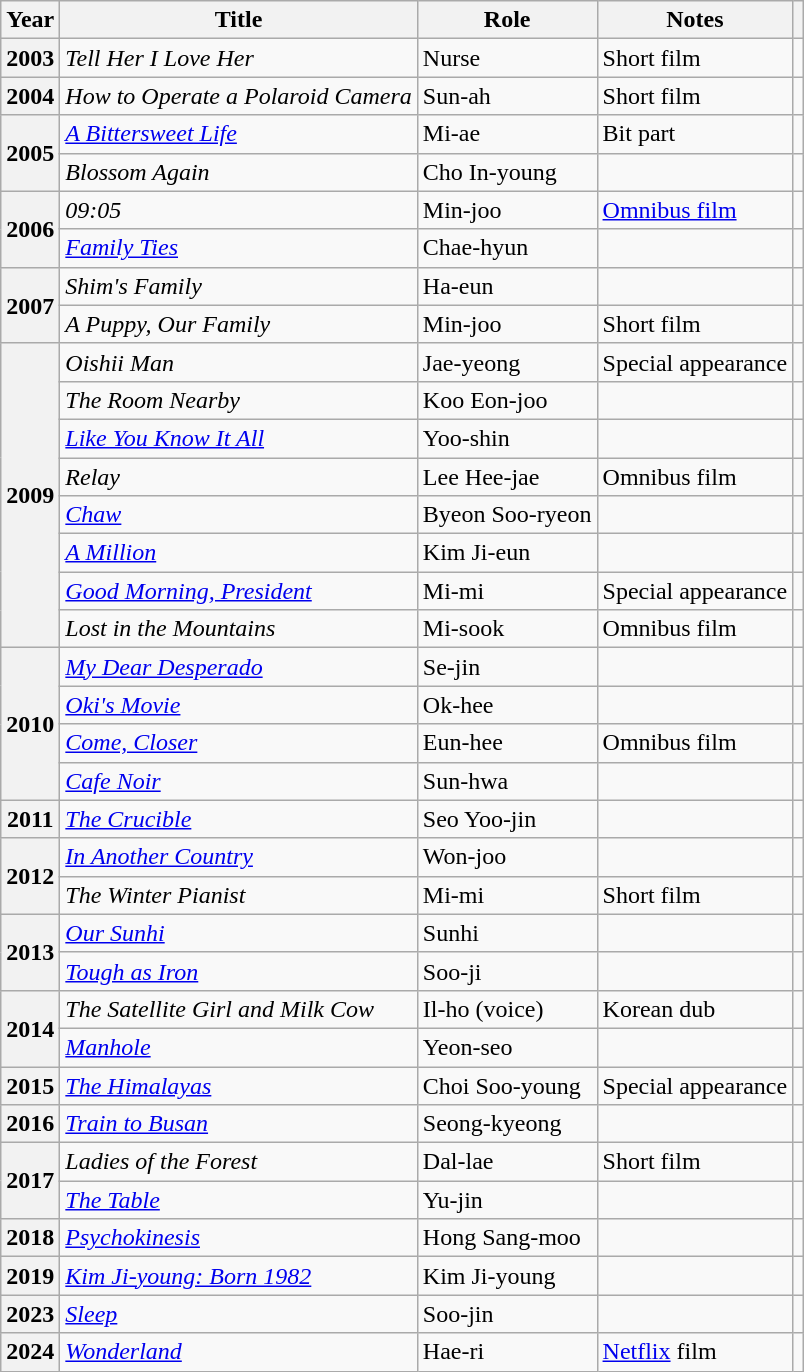<table class="wikitable plainrowheaders sortable">
<tr>
<th scope="col">Year</th>
<th scope="col">Title</th>
<th scope="col">Role</th>
<th scope="col" class="unsortable">Notes</th>
<th scope="col" class="unsortable"></th>
</tr>
<tr>
<th scope="row">2003</th>
<td><em>Tell Her I Love Her</em></td>
<td>Nurse</td>
<td>Short film</td>
<td></td>
</tr>
<tr>
<th scope="row">2004</th>
<td><em>How to Operate a Polaroid Camera</em></td>
<td>Sun-ah</td>
<td>Short film</td>
<td></td>
</tr>
<tr>
<th scope="row" rowspan=2>2005</th>
<td><em><a href='#'>A Bittersweet Life</a></em></td>
<td>Mi-ae</td>
<td>Bit part</td>
<td></td>
</tr>
<tr>
<td><em>Blossom Again</em></td>
<td>Cho In-young</td>
<td></td>
<td></td>
</tr>
<tr>
<th scope="row" rowspan=2>2006</th>
<td><em>09:05</em></td>
<td>Min-joo</td>
<td><a href='#'>Omnibus film</a></td>
<td></td>
</tr>
<tr>
<td><em><a href='#'>Family Ties</a></em></td>
<td>Chae-hyun</td>
<td></td>
<td></td>
</tr>
<tr>
<th scope="row" rowspan=2>2007</th>
<td><em>Shim's Family</em></td>
<td>Ha-eun</td>
<td></td>
<td style="text-align:center"></td>
</tr>
<tr>
<td><em>A Puppy, Our Family</em></td>
<td>Min-joo</td>
<td>Short film</td>
<td style="text-align:center"></td>
</tr>
<tr>
<th scope="row" rowspan=8>2009</th>
<td><em>Oishii Man</em></td>
<td>Jae-yeong</td>
<td>Special appearance</td>
<td style="text-align:center"></td>
</tr>
<tr>
<td><em>The Room Nearby</em></td>
<td>Koo Eon-joo</td>
<td></td>
<td></td>
</tr>
<tr>
<td><em><a href='#'>Like You Know It All</a></em></td>
<td>Yoo-shin</td>
<td></td>
<td style="text-align:center"></td>
</tr>
<tr>
<td><em>Relay</em></td>
<td>Lee Hee-jae</td>
<td>Omnibus film</td>
<td style="text-align:center"></td>
</tr>
<tr>
<td><em><a href='#'>Chaw</a></em></td>
<td>Byeon Soo-ryeon</td>
<td></td>
<td></td>
</tr>
<tr>
<td><em><a href='#'>A Million</a></em></td>
<td>Kim Ji-eun</td>
<td></td>
<td style="text-align:center"></td>
</tr>
<tr>
<td><em><a href='#'>Good Morning, President</a></em></td>
<td>Mi-mi</td>
<td>Special appearance</td>
<td></td>
</tr>
<tr>
<td><em>Lost in the Mountains</em></td>
<td>Mi-sook</td>
<td>Omnibus film</td>
<td style="text-align:center"></td>
</tr>
<tr>
<th scope="row" rowspan=4>2010</th>
<td><em><a href='#'>My Dear Desperado</a></em></td>
<td>Se-jin</td>
<td></td>
<td></td>
</tr>
<tr>
<td><em><a href='#'>Oki's Movie</a></em></td>
<td>Ok-hee</td>
<td></td>
<td></td>
</tr>
<tr>
<td><em><a href='#'>Come, Closer</a></em></td>
<td>Eun-hee</td>
<td>Omnibus film</td>
<td></td>
</tr>
<tr>
<td><em><a href='#'>Cafe Noir</a></em></td>
<td>Sun-hwa</td>
<td></td>
<td></td>
</tr>
<tr>
<th scope="row">2011</th>
<td><em><a href='#'>The Crucible</a></em></td>
<td>Seo Yoo-jin</td>
<td></td>
<td style="text-align:center"></td>
</tr>
<tr>
<th scope="row" rowspan=2>2012</th>
<td><em><a href='#'>In Another Country</a></em></td>
<td>Won-joo</td>
<td></td>
<td style="text-align:center"></td>
</tr>
<tr>
<td><em>The Winter Pianist</em></td>
<td>Mi-mi</td>
<td>Short film</td>
<td style="text-align:center"></td>
</tr>
<tr>
<th scope="row" rowspan=2>2013</th>
<td><em><a href='#'>Our Sunhi</a></em></td>
<td>Sunhi</td>
<td></td>
<td></td>
</tr>
<tr>
<td><em><a href='#'>Tough as Iron</a></em></td>
<td>Soo-ji</td>
<td></td>
<td style="text-align:center"></td>
</tr>
<tr>
<th scope="row" rowspan=2>2014</th>
<td><em>The Satellite Girl and Milk Cow</em></td>
<td>Il-ho (voice)</td>
<td>Korean dub</td>
<td style="text-align:center"></td>
</tr>
<tr>
<td><em><a href='#'>Manhole</a></em></td>
<td>Yeon-seo</td>
<td></td>
<td style="text-align:center"></td>
</tr>
<tr>
<th scope="row">2015</th>
<td><em><a href='#'>The Himalayas</a></em></td>
<td>Choi Soo-young</td>
<td>Special appearance</td>
<td style="text-align:center"></td>
</tr>
<tr>
<th scope="row">2016</th>
<td><em><a href='#'>Train to Busan</a></em></td>
<td>Seong-kyeong</td>
<td></td>
<td style="text-align:center"></td>
</tr>
<tr>
<th scope="row" rowspan=2>2017</th>
<td><em>Ladies of the Forest</em></td>
<td>Dal-lae</td>
<td>Short film</td>
<td style="text-align:center"></td>
</tr>
<tr>
<td><em><a href='#'>The Table</a></em></td>
<td>Yu-jin</td>
<td></td>
<td style="text-align:center"></td>
</tr>
<tr>
<th scope="row">2018</th>
<td><em><a href='#'>Psychokinesis</a></em></td>
<td>Hong Sang-moo</td>
<td></td>
<td style="text-align:center"></td>
</tr>
<tr>
<th scope="row">2019</th>
<td><em><a href='#'>Kim Ji-young: Born 1982</a></em></td>
<td>Kim Ji-young</td>
<td></td>
<td style="text-align:center"></td>
</tr>
<tr>
<th scope="row">2023</th>
<td><em><a href='#'>Sleep</a></em></td>
<td>Soo-jin</td>
<td></td>
<td style="text-align:center"></td>
</tr>
<tr>
<th scope="row">2024</th>
<td><em><a href='#'>Wonderland</a></em></td>
<td>Hae-ri</td>
<td><a href='#'>Netflix</a> film</td>
<td></td>
</tr>
</table>
